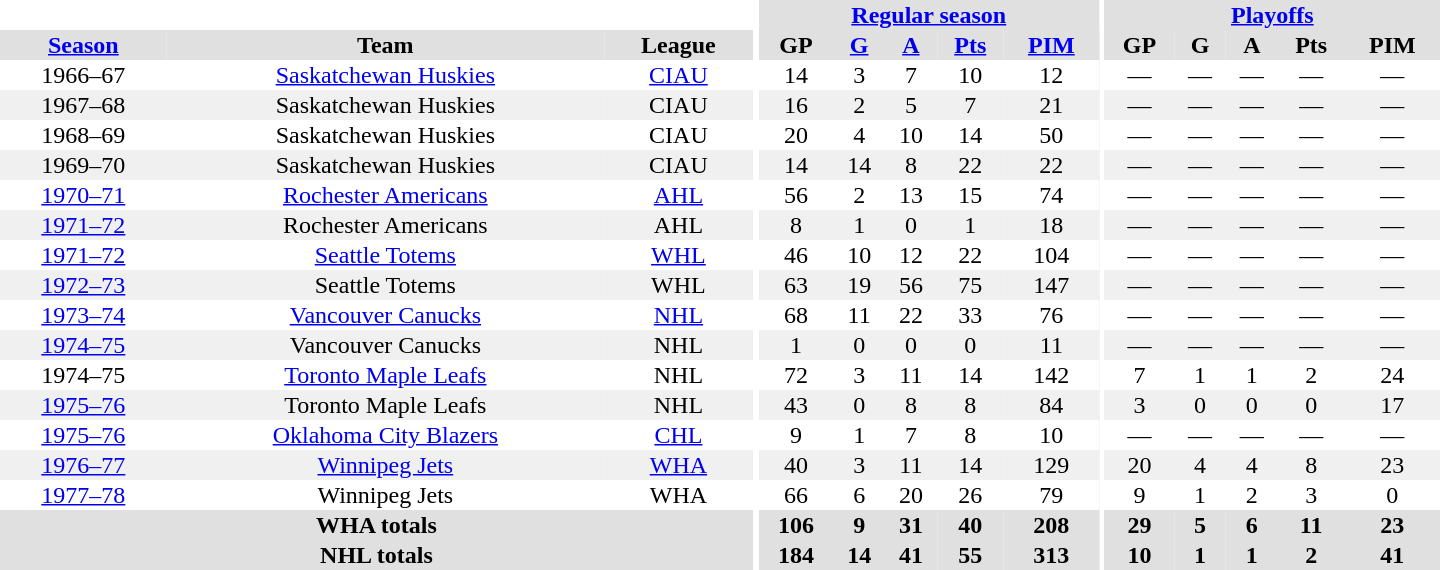<table border="0" cellpadding="1" cellspacing="0" style="text-align:center; width:60em">
<tr bgcolor="#e0e0e0">
<th colspan="3" bgcolor="#ffffff"></th>
<th rowspan="100" bgcolor="#ffffff"></th>
<th colspan="5"><a href='#'>Regular season</a></th>
<th rowspan="100" bgcolor="#ffffff"></th>
<th colspan="5"><a href='#'>Playoffs</a></th>
</tr>
<tr bgcolor="#e0e0e0">
<th><a href='#'>Season</a></th>
<th>Team</th>
<th>League</th>
<th>GP</th>
<th><a href='#'>G</a></th>
<th><a href='#'>A</a></th>
<th><a href='#'>Pts</a></th>
<th><a href='#'>PIM</a></th>
<th>GP</th>
<th>G</th>
<th>A</th>
<th>Pts</th>
<th>PIM</th>
</tr>
<tr>
<td>1966–67</td>
<td><a href='#'>Saskatchewan Huskies</a></td>
<td><a href='#'>CIAU</a></td>
<td>14</td>
<td>3</td>
<td>7</td>
<td>10</td>
<td>12</td>
<td>—</td>
<td>—</td>
<td>—</td>
<td>—</td>
<td>—</td>
</tr>
<tr bgcolor="#f0f0f0">
<td>1967–68</td>
<td>Saskatchewan Huskies</td>
<td>CIAU</td>
<td>16</td>
<td>2</td>
<td>5</td>
<td>7</td>
<td>21</td>
<td>—</td>
<td>—</td>
<td>—</td>
<td>—</td>
<td>—</td>
</tr>
<tr>
<td>1968–69</td>
<td>Saskatchewan Huskies</td>
<td>CIAU</td>
<td>20</td>
<td>4</td>
<td>10</td>
<td>14</td>
<td>50</td>
<td>—</td>
<td>—</td>
<td>—</td>
<td>—</td>
<td>—</td>
</tr>
<tr bgcolor="#f0f0f0">
<td>1969–70</td>
<td>Saskatchewan Huskies</td>
<td>CIAU</td>
<td>14</td>
<td>14</td>
<td>8</td>
<td>22</td>
<td>22</td>
<td>—</td>
<td>—</td>
<td>—</td>
<td>—</td>
<td>—</td>
</tr>
<tr>
<td><a href='#'>1970–71</a></td>
<td><a href='#'>Rochester Americans</a></td>
<td><a href='#'>AHL</a></td>
<td>56</td>
<td>2</td>
<td>13</td>
<td>15</td>
<td>74</td>
<td>—</td>
<td>—</td>
<td>—</td>
<td>—</td>
<td>—</td>
</tr>
<tr bgcolor="#f0f0f0">
<td><a href='#'>1971–72</a></td>
<td>Rochester Americans</td>
<td>AHL</td>
<td>8</td>
<td>1</td>
<td>0</td>
<td>1</td>
<td>18</td>
<td>—</td>
<td>—</td>
<td>—</td>
<td>—</td>
<td>—</td>
</tr>
<tr>
<td><a href='#'>1971–72</a></td>
<td><a href='#'>Seattle Totems</a></td>
<td><a href='#'>WHL</a></td>
<td>46</td>
<td>10</td>
<td>12</td>
<td>22</td>
<td>104</td>
<td>—</td>
<td>—</td>
<td>—</td>
<td>—</td>
<td>—</td>
</tr>
<tr bgcolor="#f0f0f0">
<td><a href='#'>1972–73</a></td>
<td>Seattle Totems</td>
<td>WHL</td>
<td>63</td>
<td>19</td>
<td>56</td>
<td>75</td>
<td>147</td>
<td>—</td>
<td>—</td>
<td>—</td>
<td>—</td>
<td>—</td>
</tr>
<tr>
<td><a href='#'>1973–74</a></td>
<td><a href='#'>Vancouver Canucks</a></td>
<td><a href='#'>NHL</a></td>
<td>68</td>
<td>11</td>
<td>22</td>
<td>33</td>
<td>76</td>
<td>—</td>
<td>—</td>
<td>—</td>
<td>—</td>
<td>—</td>
</tr>
<tr bgcolor="#f0f0f0">
<td><a href='#'>1974–75</a></td>
<td>Vancouver Canucks</td>
<td>NHL</td>
<td>1</td>
<td>0</td>
<td>0</td>
<td>0</td>
<td>11</td>
<td>—</td>
<td>—</td>
<td>—</td>
<td>—</td>
<td>—</td>
</tr>
<tr>
<td>1974–75</td>
<td><a href='#'>Toronto Maple Leafs</a></td>
<td>NHL</td>
<td>72</td>
<td>3</td>
<td>11</td>
<td>14</td>
<td>142</td>
<td>7</td>
<td>1</td>
<td>1</td>
<td>2</td>
<td>24</td>
</tr>
<tr bgcolor="#f0f0f0">
<td><a href='#'>1975–76</a></td>
<td>Toronto Maple Leafs</td>
<td>NHL</td>
<td>43</td>
<td>0</td>
<td>8</td>
<td>8</td>
<td>84</td>
<td>3</td>
<td>0</td>
<td>0</td>
<td>0</td>
<td>17</td>
</tr>
<tr>
<td><a href='#'>1975–76</a></td>
<td><a href='#'>Oklahoma City Blazers</a></td>
<td><a href='#'>CHL</a></td>
<td>9</td>
<td>1</td>
<td>7</td>
<td>8</td>
<td>10</td>
<td>—</td>
<td>—</td>
<td>—</td>
<td>—</td>
<td>—</td>
</tr>
<tr bgcolor="#f0f0f0">
<td><a href='#'>1976–77</a></td>
<td><a href='#'>Winnipeg Jets</a></td>
<td><a href='#'>WHA</a></td>
<td>40</td>
<td>3</td>
<td>11</td>
<td>14</td>
<td>129</td>
<td>20</td>
<td>4</td>
<td>4</td>
<td>8</td>
<td>23</td>
</tr>
<tr>
<td><a href='#'>1977–78</a></td>
<td>Winnipeg Jets</td>
<td>WHA</td>
<td>66</td>
<td>6</td>
<td>20</td>
<td>26</td>
<td>79</td>
<td>9</td>
<td>1</td>
<td>2</td>
<td>3</td>
<td>0</td>
</tr>
<tr bgcolor="#e0e0e0">
<th colspan="3">WHA totals</th>
<th>106</th>
<th>9</th>
<th>31</th>
<th>40</th>
<th>208</th>
<th>29</th>
<th>5</th>
<th>6</th>
<th>11</th>
<th>23</th>
</tr>
<tr bgcolor="#e0e0e0">
<th colspan="3">NHL totals</th>
<th>184</th>
<th>14</th>
<th>41</th>
<th>55</th>
<th>313</th>
<th>10</th>
<th>1</th>
<th>1</th>
<th>2</th>
<th>41</th>
</tr>
</table>
